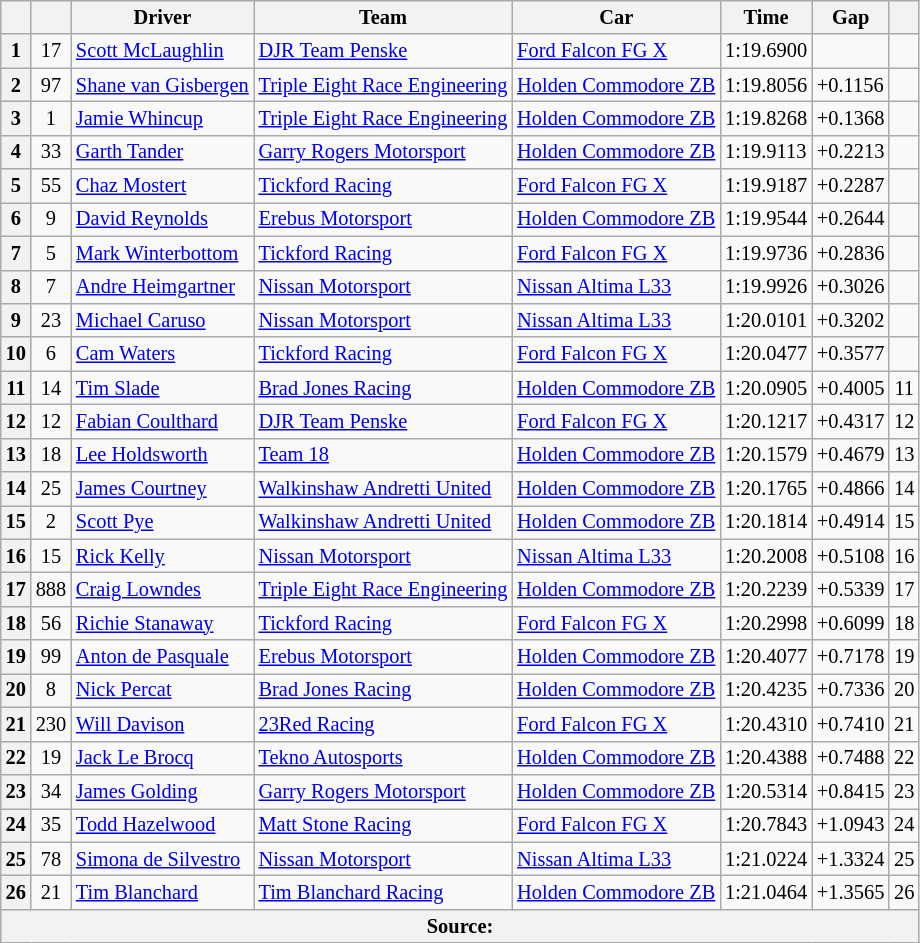<table class="wikitable" style="font-size: 85%">
<tr>
<th></th>
<th></th>
<th>Driver</th>
<th>Team</th>
<th>Car</th>
<th>Time</th>
<th>Gap</th>
<th></th>
</tr>
<tr>
<th>1</th>
<td align="center">17</td>
<td> <a href='#'>Scott McLaughlin</a></td>
<td><a href='#'>DJR Team Penske</a></td>
<td><a href='#'>Ford Falcon FG X</a></td>
<td>1:19.6900</td>
<td></td>
<td align="center"></td>
</tr>
<tr>
<th>2</th>
<td align="center">97</td>
<td> <a href='#'>Shane van Gisbergen</a></td>
<td><a href='#'>Triple Eight Race Engineering</a></td>
<td><a href='#'>Holden Commodore ZB</a></td>
<td>1:19.8056</td>
<td>+0.1156</td>
<td align="center"></td>
</tr>
<tr>
<th>3</th>
<td align="center">1</td>
<td> <a href='#'>Jamie Whincup</a></td>
<td><a href='#'>Triple Eight Race Engineering</a></td>
<td><a href='#'>Holden Commodore ZB</a></td>
<td>1:19.8268</td>
<td>+0.1368</td>
<td align="center"></td>
</tr>
<tr>
<th>4</th>
<td align="center">33</td>
<td> <a href='#'>Garth Tander</a></td>
<td><a href='#'>Garry Rogers Motorsport</a></td>
<td><a href='#'>Holden Commodore ZB</a></td>
<td>1:19.9113</td>
<td>+0.2213</td>
<td align="center"></td>
</tr>
<tr>
<th>5</th>
<td align="center">55</td>
<td> <a href='#'>Chaz Mostert</a></td>
<td><a href='#'>Tickford Racing</a></td>
<td><a href='#'>Ford Falcon FG X</a></td>
<td>1:19.9187</td>
<td>+0.2287</td>
<td align="center"></td>
</tr>
<tr>
<th>6</th>
<td align="center">9</td>
<td> <a href='#'>David Reynolds</a></td>
<td><a href='#'>Erebus Motorsport</a></td>
<td><a href='#'>Holden Commodore ZB</a></td>
<td>1:19.9544</td>
<td>+0.2644</td>
<td align="center"></td>
</tr>
<tr>
<th>7</th>
<td align="center">5</td>
<td> <a href='#'>Mark Winterbottom</a></td>
<td><a href='#'>Tickford Racing</a></td>
<td><a href='#'>Ford Falcon FG X</a></td>
<td>1:19.9736</td>
<td>+0.2836</td>
<td align="center"></td>
</tr>
<tr>
<th>8</th>
<td align="center">7</td>
<td> <a href='#'>Andre Heimgartner</a></td>
<td><a href='#'>Nissan Motorsport</a></td>
<td><a href='#'>Nissan Altima L33</a></td>
<td>1:19.9926</td>
<td>+0.3026</td>
<td align="center"></td>
</tr>
<tr>
<th>9</th>
<td align="center">23</td>
<td> <a href='#'>Michael Caruso</a></td>
<td><a href='#'>Nissan Motorsport</a></td>
<td><a href='#'>Nissan Altima L33</a></td>
<td>1:20.0101</td>
<td>+0.3202</td>
<td align="center"></td>
</tr>
<tr>
<th>10</th>
<td align="center">6</td>
<td> <a href='#'>Cam Waters</a></td>
<td><a href='#'>Tickford Racing</a></td>
<td><a href='#'>Ford Falcon FG X</a></td>
<td>1:20.0477</td>
<td>+0.3577</td>
<td align="center"></td>
</tr>
<tr>
<th>11</th>
<td align="center">14</td>
<td> <a href='#'>Tim Slade</a></td>
<td><a href='#'>Brad Jones Racing</a></td>
<td><a href='#'>Holden Commodore ZB</a></td>
<td>1:20.0905</td>
<td>+0.4005</td>
<td align="center">11</td>
</tr>
<tr>
<th>12</th>
<td align="center">12</td>
<td> <a href='#'>Fabian Coulthard</a></td>
<td><a href='#'>DJR Team Penske</a></td>
<td><a href='#'>Ford Falcon FG X</a></td>
<td>1:20.1217</td>
<td>+0.4317</td>
<td align="center">12</td>
</tr>
<tr>
<th>13</th>
<td align="center">18</td>
<td> <a href='#'>Lee Holdsworth</a></td>
<td><a href='#'>Team 18</a></td>
<td><a href='#'>Holden Commodore ZB</a></td>
<td>1:20.1579</td>
<td>+0.4679</td>
<td align="center">13</td>
</tr>
<tr>
<th>14</th>
<td align="center">25</td>
<td> <a href='#'>James Courtney</a></td>
<td><a href='#'>Walkinshaw Andretti United</a></td>
<td><a href='#'>Holden Commodore ZB</a></td>
<td>1:20.1765</td>
<td>+0.4866</td>
<td align="center">14</td>
</tr>
<tr>
<th>15</th>
<td align="center">2</td>
<td> <a href='#'>Scott Pye</a></td>
<td><a href='#'>Walkinshaw Andretti United</a></td>
<td><a href='#'>Holden Commodore ZB</a></td>
<td>1:20.1814</td>
<td>+0.4914</td>
<td align="center">15</td>
</tr>
<tr>
<th>16</th>
<td align="center">15</td>
<td> <a href='#'>Rick Kelly</a></td>
<td><a href='#'>Nissan Motorsport</a></td>
<td><a href='#'>Nissan Altima L33</a></td>
<td>1:20.2008</td>
<td>+0.5108</td>
<td align="center">16</td>
</tr>
<tr>
<th>17</th>
<td align="center">888</td>
<td> <a href='#'>Craig Lowndes</a></td>
<td><a href='#'>Triple Eight Race Engineering</a></td>
<td><a href='#'>Holden Commodore ZB</a></td>
<td>1:20.2239</td>
<td>+0.5339</td>
<td align="center">17</td>
</tr>
<tr>
<th>18</th>
<td align="center">56</td>
<td> <a href='#'>Richie Stanaway</a></td>
<td><a href='#'>Tickford Racing</a></td>
<td><a href='#'>Ford Falcon FG X</a></td>
<td>1:20.2998</td>
<td>+0.6099</td>
<td align="center">18</td>
</tr>
<tr>
<th>19</th>
<td align="center">99</td>
<td> <a href='#'>Anton de Pasquale</a></td>
<td><a href='#'>Erebus Motorsport</a></td>
<td><a href='#'>Holden Commodore ZB</a></td>
<td>1:20.4077</td>
<td>+0.7178</td>
<td align="center">19</td>
</tr>
<tr>
<th>20</th>
<td align="center">8</td>
<td> <a href='#'>Nick Percat</a></td>
<td><a href='#'>Brad Jones Racing</a></td>
<td><a href='#'>Holden Commodore ZB</a></td>
<td>1:20.4235</td>
<td>+0.7336</td>
<td align="center">20</td>
</tr>
<tr>
<th>21</th>
<td align="center">230</td>
<td> <a href='#'>Will Davison</a></td>
<td><a href='#'>23Red Racing</a></td>
<td><a href='#'>Ford Falcon FG X</a></td>
<td>1:20.4310</td>
<td>+0.7410</td>
<td align="center">21</td>
</tr>
<tr>
<th>22</th>
<td align="center">19</td>
<td> <a href='#'>Jack Le Brocq</a></td>
<td><a href='#'>Tekno Autosports</a></td>
<td><a href='#'>Holden Commodore ZB</a></td>
<td>1:20.4388</td>
<td>+0.7488</td>
<td align="center">22</td>
</tr>
<tr>
<th>23</th>
<td align="center">34</td>
<td> <a href='#'>James Golding</a></td>
<td><a href='#'>Garry Rogers Motorsport</a></td>
<td><a href='#'>Holden Commodore ZB</a></td>
<td>1:20.5314</td>
<td>+0.8415</td>
<td align="center">23</td>
</tr>
<tr>
<th>24</th>
<td align="center">35</td>
<td> <a href='#'>Todd Hazelwood</a></td>
<td><a href='#'>Matt Stone Racing</a></td>
<td><a href='#'>Ford Falcon FG X</a></td>
<td>1:20.7843</td>
<td>+1.0943</td>
<td align="center">24</td>
</tr>
<tr>
<th>25</th>
<td align="center">78</td>
<td> <a href='#'>Simona de Silvestro</a></td>
<td><a href='#'>Nissan Motorsport</a></td>
<td><a href='#'>Nissan Altima L33</a></td>
<td>1:21.0224</td>
<td>+1.3324</td>
<td align="center">25</td>
</tr>
<tr>
<th>26</th>
<td align="center">21</td>
<td> <a href='#'>Tim Blanchard</a></td>
<td><a href='#'>Tim Blanchard Racing</a></td>
<td><a href='#'>Holden Commodore ZB</a></td>
<td>1:21.0464</td>
<td>+1.3565</td>
<td align="center">26</td>
</tr>
<tr>
<th colspan="8">Source:</th>
</tr>
</table>
